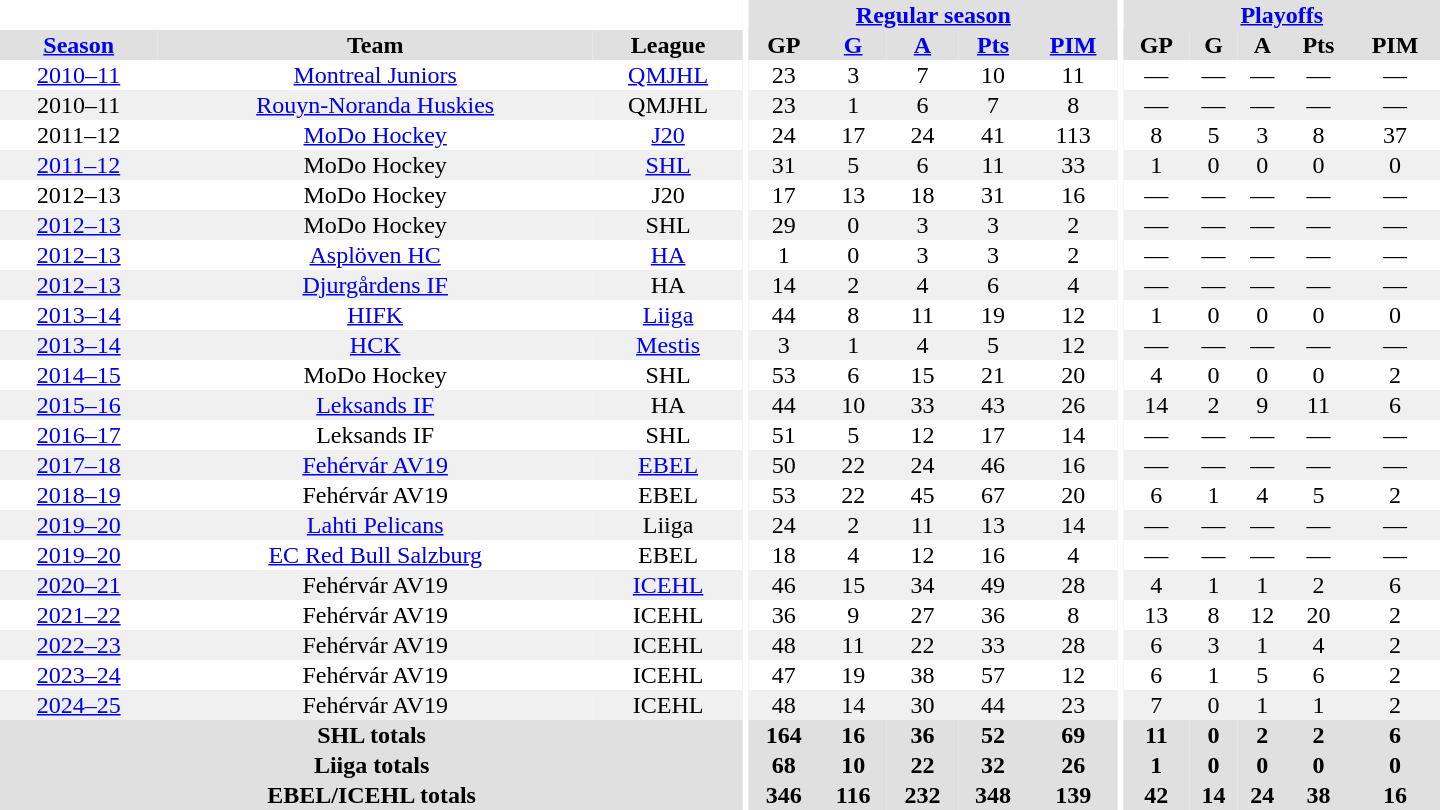<table border="0" cellpadding="1" cellspacing="0" style="text-align:center; width:60em">
<tr bgcolor="#e0e0e0">
<th colspan="3" bgcolor="#ffffff"></th>
<th rowspan="99" bgcolor="#ffffff"></th>
<th colspan="5"><a href='#'>Regular season</a></th>
<th rowspan="99" bgcolor="#ffffff"></th>
<th colspan="5"><a href='#'>Playoffs</a></th>
</tr>
<tr bgcolor="#e0e0e0">
<th><a href='#'>Season</a></th>
<th>Team</th>
<th>League</th>
<th>GP</th>
<th><a href='#'>G</a></th>
<th><a href='#'>A</a></th>
<th><a href='#'>Pts</a></th>
<th><a href='#'>PIM</a></th>
<th>GP</th>
<th>G</th>
<th>A</th>
<th>Pts</th>
<th>PIM</th>
</tr>
<tr>
<td><a href='#'>2010–11</a></td>
<td><a href='#'>Montreal Juniors</a></td>
<td><a href='#'>QMJHL</a></td>
<td>23</td>
<td>3</td>
<td>7</td>
<td>10</td>
<td>11</td>
<td>—</td>
<td>—</td>
<td>—</td>
<td>—</td>
<td>—</td>
</tr>
<tr style="background:#f0f0f0;">
<td>2010–11</td>
<td><a href='#'>Rouyn-Noranda Huskies</a></td>
<td>QMJHL</td>
<td>23</td>
<td>1</td>
<td>6</td>
<td>7</td>
<td>8</td>
<td>—</td>
<td>—</td>
<td>—</td>
<td>—</td>
<td>—</td>
</tr>
<tr>
<td>2011–12</td>
<td><a href='#'>MoDo Hockey</a></td>
<td><a href='#'>J20</a></td>
<td>24</td>
<td>17</td>
<td>24</td>
<td>41</td>
<td>113</td>
<td>8</td>
<td>5</td>
<td>3</td>
<td>8</td>
<td>37</td>
</tr>
<tr style="background:#f0f0f0;">
<td><a href='#'>2011–12</a></td>
<td>MoDo Hockey</td>
<td><a href='#'>SHL</a></td>
<td>31</td>
<td>5</td>
<td>6</td>
<td>11</td>
<td>33</td>
<td>1</td>
<td>0</td>
<td>0</td>
<td>0</td>
<td>0</td>
</tr>
<tr>
<td>2012–13</td>
<td>MoDo Hockey</td>
<td>J20</td>
<td>17</td>
<td>13</td>
<td>18</td>
<td>31</td>
<td>16</td>
<td>—</td>
<td>—</td>
<td>—</td>
<td>—</td>
<td>—</td>
</tr>
<tr style="background:#f0f0f0;">
<td><a href='#'>2012–13</a></td>
<td>MoDo Hockey</td>
<td>SHL</td>
<td>29</td>
<td>0</td>
<td>3</td>
<td>3</td>
<td>2</td>
<td>—</td>
<td>—</td>
<td>—</td>
<td>—</td>
<td>—</td>
</tr>
<tr>
<td><a href='#'>2012–13</a></td>
<td><a href='#'>Asplöven HC</a></td>
<td><a href='#'>HA</a></td>
<td>1</td>
<td>0</td>
<td>3</td>
<td>3</td>
<td>2</td>
<td>—</td>
<td>—</td>
<td>—</td>
<td>—</td>
<td>—</td>
</tr>
<tr style="background:#f0f0f0;">
<td><a href='#'>2012–13</a></td>
<td><a href='#'>Djurgårdens IF</a></td>
<td>HA</td>
<td>14</td>
<td>2</td>
<td>4</td>
<td>6</td>
<td>4</td>
<td>—</td>
<td>—</td>
<td>—</td>
<td>—</td>
<td>—</td>
</tr>
<tr>
<td><a href='#'>2013–14</a></td>
<td><a href='#'>HIFK</a></td>
<td><a href='#'>Liiga</a></td>
<td>44</td>
<td>8</td>
<td>11</td>
<td>19</td>
<td>12</td>
<td>1</td>
<td>0</td>
<td>0</td>
<td>0</td>
<td>0</td>
</tr>
<tr style="background:#f0f0f0;">
<td><a href='#'>2013–14</a></td>
<td><a href='#'>HCK</a></td>
<td><a href='#'>Mestis</a></td>
<td>3</td>
<td>1</td>
<td>4</td>
<td>5</td>
<td>12</td>
<td>—</td>
<td>—</td>
<td>—</td>
<td>—</td>
<td>—</td>
</tr>
<tr>
<td><a href='#'>2014–15</a></td>
<td>MoDo Hockey</td>
<td>SHL</td>
<td>53</td>
<td>6</td>
<td>15</td>
<td>21</td>
<td>20</td>
<td>4</td>
<td>0</td>
<td>0</td>
<td>0</td>
<td>2</td>
</tr>
<tr style="background:#f0f0f0;">
<td><a href='#'>2015–16</a></td>
<td><a href='#'>Leksands IF</a></td>
<td>HA</td>
<td>44</td>
<td>10</td>
<td>33</td>
<td>43</td>
<td>26</td>
<td>14</td>
<td>2</td>
<td>9</td>
<td>11</td>
<td>6</td>
</tr>
<tr>
<td><a href='#'>2016–17</a></td>
<td>Leksands IF</td>
<td>SHL</td>
<td>51</td>
<td>5</td>
<td>12</td>
<td>17</td>
<td>14</td>
<td>—</td>
<td>—</td>
<td>—</td>
<td>—</td>
<td>—</td>
</tr>
<tr style="background:#f0f0f0;">
<td><a href='#'>2017–18</a></td>
<td><a href='#'>Fehérvár AV19</a></td>
<td><a href='#'>EBEL</a></td>
<td>50</td>
<td>22</td>
<td>24</td>
<td>46</td>
<td>16</td>
<td>—</td>
<td>—</td>
<td>—</td>
<td>—</td>
<td>—</td>
</tr>
<tr>
<td><a href='#'>2018–19</a></td>
<td>Fehérvár AV19</td>
<td>EBEL</td>
<td>53</td>
<td>22</td>
<td>45</td>
<td>67</td>
<td>20</td>
<td>6</td>
<td>1</td>
<td>4</td>
<td>5</td>
<td>2</td>
</tr>
<tr style="background:#f0f0f0;">
<td><a href='#'>2019–20</a></td>
<td><a href='#'>Lahti Pelicans</a></td>
<td>Liiga</td>
<td>24</td>
<td>2</td>
<td>11</td>
<td>13</td>
<td>14</td>
<td>—</td>
<td>—</td>
<td>—</td>
<td>—</td>
<td>—</td>
</tr>
<tr>
<td><a href='#'>2019–20</a></td>
<td><a href='#'>EC Red Bull Salzburg</a></td>
<td>EBEL</td>
<td>18</td>
<td>4</td>
<td>12</td>
<td>16</td>
<td>4</td>
<td>—</td>
<td>—</td>
<td>—</td>
<td>—</td>
<td>—</td>
</tr>
<tr style="background:#f0f0f0;">
<td><a href='#'>2020–21</a></td>
<td>Fehérvár AV19</td>
<td><a href='#'>ICEHL</a></td>
<td>46</td>
<td>15</td>
<td>34</td>
<td>49</td>
<td>28</td>
<td>4</td>
<td>1</td>
<td>1</td>
<td>2</td>
<td>6</td>
</tr>
<tr>
<td><a href='#'>2021–22</a></td>
<td>Fehérvár AV19</td>
<td>ICEHL</td>
<td>36</td>
<td>9</td>
<td>27</td>
<td>36</td>
<td>8</td>
<td>13</td>
<td>8</td>
<td>12</td>
<td>20</td>
<td>2</td>
</tr>
<tr style="background:#f0f0f0;">
<td><a href='#'>2022–23</a></td>
<td>Fehérvár AV19</td>
<td>ICEHL</td>
<td>48</td>
<td>11</td>
<td>22</td>
<td>33</td>
<td>28</td>
<td>6</td>
<td>3</td>
<td>1</td>
<td>4</td>
<td>2</td>
</tr>
<tr>
<td><a href='#'>2023–24</a></td>
<td>Fehérvár AV19</td>
<td>ICEHL</td>
<td>47</td>
<td>19</td>
<td>38</td>
<td>57</td>
<td>12</td>
<td>6</td>
<td>1</td>
<td>5</td>
<td>6</td>
<td>2</td>
</tr>
<tr style="background:#f0f0f0;">
<td><a href='#'>2024–25</a></td>
<td>Fehérvár AV19</td>
<td>ICEHL</td>
<td>48</td>
<td>14</td>
<td>30</td>
<td>44</td>
<td>23</td>
<td>7</td>
<td>0</td>
<td>1</td>
<td>1</td>
<td>2</td>
</tr>
<tr style="background:#e0e0e0;">
<th colspan="3">SHL totals</th>
<th>164</th>
<th>16</th>
<th>36</th>
<th>52</th>
<th>69</th>
<th>11</th>
<th>0</th>
<th>2</th>
<th>2</th>
<th>6</th>
</tr>
<tr style="background:#e0e0e0;">
<th colspan="3">Liiga totals</th>
<th>68</th>
<th>10</th>
<th>22</th>
<th>32</th>
<th>26</th>
<th>1</th>
<th>0</th>
<th>0</th>
<th>0</th>
<th>0</th>
</tr>
<tr style="background:#e0e0e0;">
<th colspan="3">EBEL/ICEHL totals</th>
<th>346</th>
<th>116</th>
<th>232</th>
<th>348</th>
<th>139</th>
<th>42</th>
<th>14</th>
<th>24</th>
<th>38</th>
<th>16</th>
</tr>
</table>
